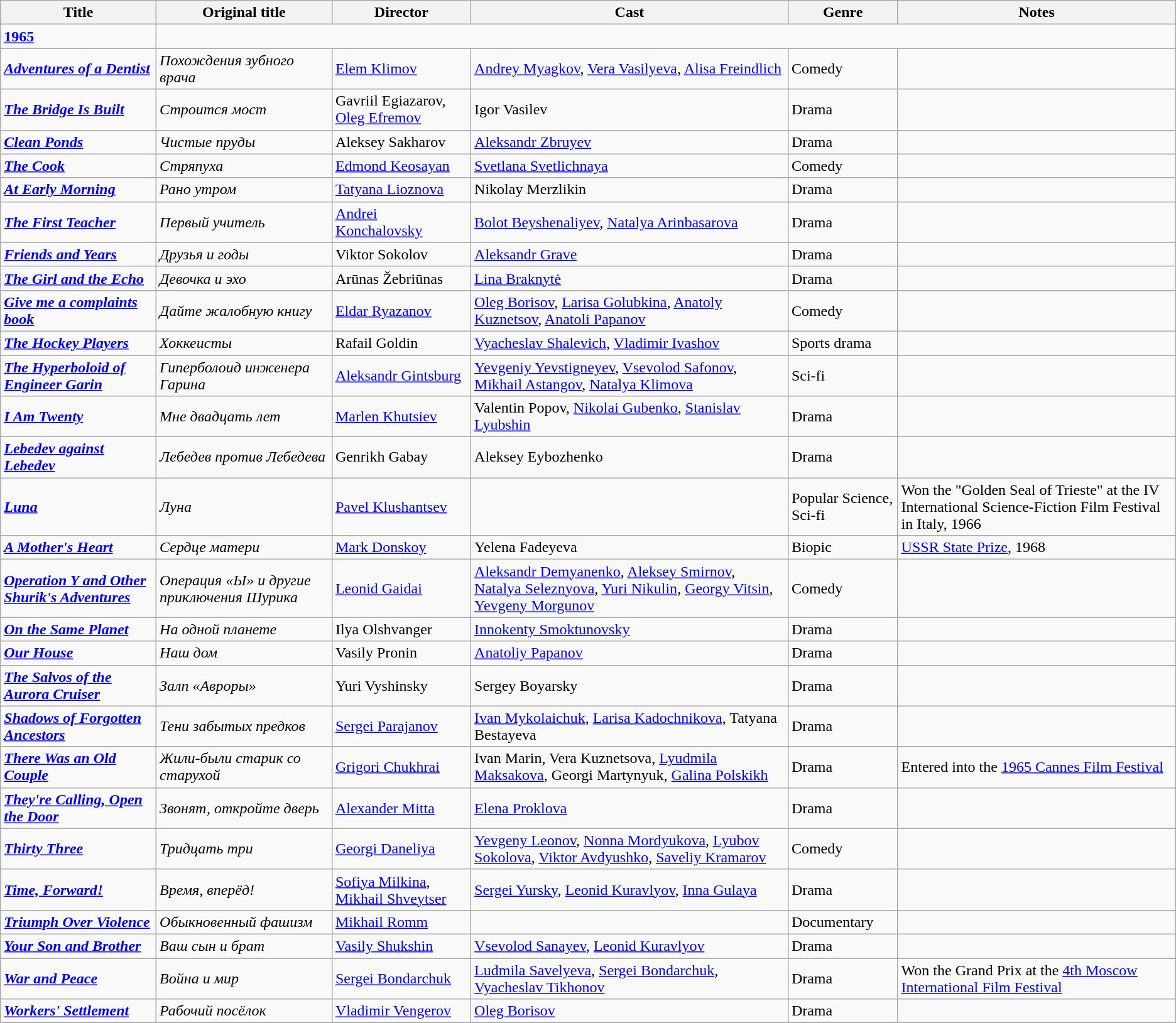<table class="wikitable">
<tr>
<th>Title</th>
<th>Original title</th>
<th>Director</th>
<th>Cast</th>
<th>Genre</th>
<th>Notes</th>
</tr>
<tr>
<td><strong><a href='#'>1965</a></strong></td>
</tr>
<tr>
<td><strong><em><a href='#'>Adventures of a Dentist</a></em></strong></td>
<td><em>Похождения зубного врача</em></td>
<td><a href='#'>Elem Klimov</a></td>
<td><a href='#'>Andrey Myagkov</a>, <a href='#'>Vera Vasilyeva</a>, <a href='#'>Alisa Freindlich</a></td>
<td>Comedy</td>
<td></td>
</tr>
<tr>
<td><strong><em><a href='#'>The Bridge Is Built</a></em></strong></td>
<td><em>Строится мост</em></td>
<td>Gavriil Egiazarov, <a href='#'>Oleg Efremov</a></td>
<td>Igor Vasilev</td>
<td>Drama</td>
<td></td>
</tr>
<tr>
<td><strong><em><a href='#'>Clean Ponds</a></em></strong></td>
<td><em>Чистые пруды</em></td>
<td>Aleksey Sakharov</td>
<td><a href='#'>Aleksandr Zbruyev</a></td>
<td>Drama</td>
<td></td>
</tr>
<tr>
<td><strong><em><a href='#'>The Cook</a></em></strong></td>
<td><em>Стряпуха</em></td>
<td><a href='#'>Edmond Keosayan</a></td>
<td><a href='#'>Svetlana Svetlichnaya</a></td>
<td>Comedy</td>
<td></td>
</tr>
<tr>
<td><strong><em><a href='#'>At Early Morning</a></em></strong></td>
<td><em>Рано утром</em></td>
<td><a href='#'>Tatyana Lioznova</a></td>
<td>Nikolay Merzlikin</td>
<td>Drama</td>
<td></td>
</tr>
<tr>
<td><strong><em><a href='#'>The First Teacher</a></em></strong></td>
<td><em>Первый учитель</em></td>
<td><a href='#'>Andrei Konchalovsky</a></td>
<td><a href='#'>Bolot Beyshenaliyev</a>, <a href='#'>Natalya Arinbasarova</a></td>
<td>Drama</td>
<td></td>
</tr>
<tr>
<td><strong><em><a href='#'>Friends and Years</a></em></strong></td>
<td><em>Друзья и годы</em></td>
<td>Viktor Sokolov</td>
<td><a href='#'>Aleksandr Grave</a></td>
<td>Drama</td>
<td></td>
</tr>
<tr>
<td><strong><em><a href='#'>The Girl and the Echo</a></em></strong></td>
<td><em>Девочка и эхо</em></td>
<td>Arūnas Žebriūnas</td>
<td><a href='#'>Lina Braknytė</a></td>
<td>Drama</td>
<td></td>
</tr>
<tr>
<td><strong><em><a href='#'>Give me a complaints book</a></em></strong></td>
<td><em>Дайте жалобную книгу</em></td>
<td><a href='#'>Eldar Ryazanov</a></td>
<td><a href='#'>Oleg Borisov</a>, <a href='#'>Larisa Golubkina</a>, <a href='#'>Anatoly Kuznetsov</a>, <a href='#'>Anatoli Papanov</a></td>
<td>Comedy</td>
<td></td>
</tr>
<tr>
<td><strong><em><a href='#'>The Hockey Players</a></em></strong></td>
<td><em>Хоккеисты</em></td>
<td>Rafail Goldin</td>
<td><a href='#'>Vyacheslav Shalevich</a>, <a href='#'>Vladimir Ivashov</a></td>
<td>Sports drama</td>
<td></td>
</tr>
<tr>
<td><strong><em><a href='#'>The Hyperboloid of Engineer Garin</a></em></strong></td>
<td><em>Гиперболоид инженера Гарина</em></td>
<td><a href='#'>Aleksandr Gintsburg</a></td>
<td><a href='#'>Yevgeniy Yevstigneyev</a>, <a href='#'>Vsevolod Safonov</a>, <a href='#'>Mikhail Astangov</a>, <a href='#'>Natalya Klimova</a></td>
<td>Sci-fi</td>
<td></td>
</tr>
<tr>
<td><strong><em><a href='#'>I Am Twenty</a></em></strong></td>
<td><em>Мне двадцать лет</em></td>
<td><a href='#'>Marlen Khutsiev</a></td>
<td>Valentin Popov, <a href='#'>Nikolai Gubenko</a>, <a href='#'>Stanislav Lyubshin</a></td>
<td>Drama</td>
<td></td>
</tr>
<tr>
<td><strong><em><a href='#'>Lebedev against Lebedev</a></em></strong></td>
<td><em>Лебедев против Лебедева</em></td>
<td>Genrikh Gabay</td>
<td>Aleksey Eybozhenko</td>
<td>Drama</td>
<td></td>
</tr>
<tr>
<td><strong><em><a href='#'>Luna</a></em></strong></td>
<td><em>Луна</em></td>
<td><a href='#'>Pavel Klushantsev</a></td>
<td></td>
<td>Popular Science, Sci-fi</td>
<td>Won the "Golden Seal of Trieste" at the IV International Science-Fiction Film Festival in Italy, 1966</td>
</tr>
<tr>
<td><strong><em><a href='#'>A Mother's Heart</a></em></strong></td>
<td><em>Сердце матери</em></td>
<td><a href='#'>Mark Donskoy</a></td>
<td>Yelena Fadeyeva</td>
<td>Biopic</td>
<td><a href='#'>USSR State Prize</a>, 1968</td>
</tr>
<tr>
<td><strong><em><a href='#'>Operation Y and Other Shurik's Adventures</a></em></strong></td>
<td><em>Операция «Ы» и другие приключения Шурика</em></td>
<td><a href='#'>Leonid Gaidai</a></td>
<td><a href='#'>Aleksandr Demyanenko</a>, <a href='#'>Aleksey Smirnov</a>, <a href='#'>Natalya Seleznyova</a>, <a href='#'>Yuri Nikulin</a>, <a href='#'>Georgy Vitsin</a>, <a href='#'>Yevgeny Morgunov</a></td>
<td>Comedy</td>
<td></td>
</tr>
<tr>
<td><strong><em><a href='#'>On the Same Planet</a></em></strong></td>
<td><em>На одной планете</em></td>
<td>Ilya Olshvanger</td>
<td><a href='#'>Innokenty Smoktunovsky</a></td>
<td>Drama</td>
<td></td>
</tr>
<tr>
<td><strong><em><a href='#'>Our House</a></em></strong></td>
<td><em>Наш дом</em></td>
<td>Vasily Pronin</td>
<td><a href='#'>Anatoliy Papanov</a></td>
<td>Drama</td>
<td></td>
</tr>
<tr>
<td><strong><em><a href='#'>The Salvos of the Aurora Cruiser</a></em></strong></td>
<td><em>Залп «Авроры»</em></td>
<td>Yuri Vyshinsky</td>
<td>Sergey Boyarsky</td>
<td>Drama</td>
<td></td>
</tr>
<tr>
<td><strong><em><a href='#'>Shadows of Forgotten Ancestors</a></em></strong></td>
<td><em>Тени забытых предков</em></td>
<td><a href='#'>Sergei Parajanov</a></td>
<td><a href='#'>Ivan Mykolaichuk</a>, <a href='#'>Larisa Kadochnikova</a>, Tatyana Bestayeva</td>
<td>Drama</td>
<td></td>
</tr>
<tr>
<td><strong><em><a href='#'>There Was an Old Couple</a></em></strong></td>
<td><em>Жили-были старик со старухой</em></td>
<td><a href='#'>Grigori Chukhrai</a></td>
<td>Ivan Marin, Vera Kuznetsova, <a href='#'>Lyudmila Maksakova</a>, Georgi Martynyuk, <a href='#'>Galina Polskikh</a></td>
<td>Drama</td>
<td>Entered into the <a href='#'>1965 Cannes Film Festival</a></td>
</tr>
<tr>
<td><strong><em><a href='#'>They're Calling, Open the Door</a></em></strong></td>
<td><em>Звонят, откройте дверь</em></td>
<td><a href='#'>Alexander Mitta</a></td>
<td><a href='#'>Elena Proklova</a></td>
<td>Drama</td>
<td></td>
</tr>
<tr>
<td><strong><em><a href='#'>Thirty Three</a></em></strong></td>
<td><em>Тридцать три</em></td>
<td><a href='#'>Georgi Daneliya</a></td>
<td><a href='#'>Yevgeny Leonov</a>, <a href='#'>Nonna Mordyukova</a>, <a href='#'>Lyubov Sokolova</a>, <a href='#'>Viktor Avdyushko</a>, <a href='#'>Saveliy Kramarov</a></td>
<td>Comedy</td>
<td></td>
</tr>
<tr>
<td><strong><em><a href='#'>Time, Forward!</a></em></strong></td>
<td><em>Время, вперёд!</em></td>
<td><a href='#'>Sofiya Milkina</a>, <a href='#'>Mikhail Shveytser</a></td>
<td><a href='#'>Sergei Yursky</a>, <a href='#'>Leonid Kuravlyov</a>, <a href='#'>Inna Gulaya</a></td>
<td>Drama</td>
<td></td>
</tr>
<tr>
<td><strong><em><a href='#'>Triumph Over Violence</a></em></strong></td>
<td><em>Обыкновенный фашизм</em></td>
<td><a href='#'>Mikhail Romm</a></td>
<td></td>
<td>Documentary</td>
<td></td>
</tr>
<tr>
<td><strong><em><a href='#'>Your Son and Brother</a></em></strong></td>
<td><em>Ваш сын и брат</em></td>
<td><a href='#'>Vasily Shukshin</a></td>
<td><a href='#'>Vsevolod Sanayev</a>, <a href='#'>Leonid Kuravlyov</a></td>
<td>Drama</td>
<td></td>
</tr>
<tr>
<td><strong><em><a href='#'>War and Peace</a></em></strong></td>
<td><em>Война и мир</em></td>
<td><a href='#'>Sergei Bondarchuk</a></td>
<td><a href='#'>Ludmila Savelyeva</a>, <a href='#'>Sergei Bondarchuk</a>, <a href='#'>Vyacheslav Tikhonov</a></td>
<td>Drama</td>
<td>Won the Grand Prix at the <a href='#'>4th Moscow International Film Festival</a></td>
</tr>
<tr>
<td><strong><em><a href='#'>Workers' Settlement</a></em></strong></td>
<td><em>Рабочий посёлок</em></td>
<td><a href='#'>Vladimir Vengerov</a></td>
<td><a href='#'>Oleg Borisov</a></td>
<td>Drama</td>
<td></td>
</tr>
<tr>
</tr>
</table>
